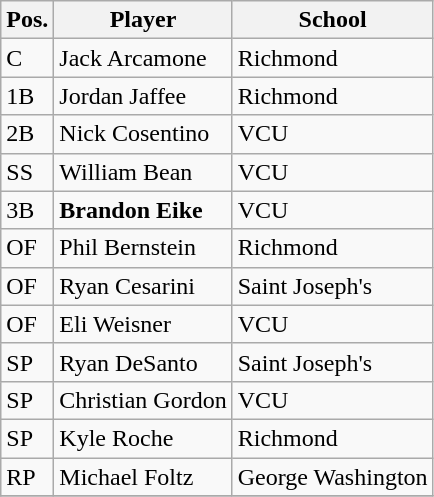<table class=wikitable>
<tr>
<th>Pos.</th>
<th>Player</th>
<th>School</th>
</tr>
<tr>
<td>C</td>
<td>Jack Arcamone</td>
<td>Richmond</td>
</tr>
<tr>
<td>1B</td>
<td>Jordan Jaffee</td>
<td>Richmond</td>
</tr>
<tr>
<td>2B</td>
<td>Nick Cosentino</td>
<td>VCU</td>
</tr>
<tr>
<td>SS</td>
<td>William Bean</td>
<td>VCU</td>
</tr>
<tr>
<td>3B</td>
<td><strong>Brandon Eike</strong></td>
<td>VCU</td>
</tr>
<tr>
<td>OF</td>
<td>Phil Bernstein</td>
<td>Richmond</td>
</tr>
<tr>
<td>OF</td>
<td>Ryan Cesarini</td>
<td>Saint Joseph's</td>
</tr>
<tr>
<td>OF</td>
<td>Eli Weisner</td>
<td>VCU</td>
</tr>
<tr>
<td>SP</td>
<td>Ryan DeSanto</td>
<td>Saint Joseph's</td>
</tr>
<tr>
<td>SP</td>
<td>Christian Gordon</td>
<td>VCU</td>
</tr>
<tr>
<td>SP</td>
<td>Kyle Roche</td>
<td>Richmond</td>
</tr>
<tr>
<td>RP</td>
<td>Michael Foltz</td>
<td>George Washington</td>
</tr>
<tr>
</tr>
</table>
